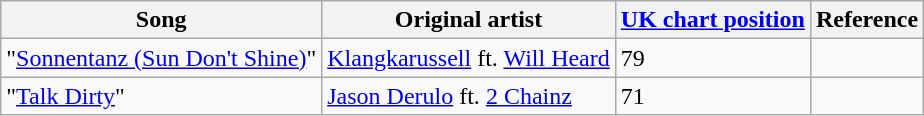<table class="wikitable">
<tr>
<th>Song</th>
<th>Original artist</th>
<th><a href='#'>UK chart position</a></th>
<th>Reference</th>
</tr>
<tr>
<td>"<a href='#'>Sonnentanz (Sun Don't Shine)</a>"</td>
<td><a href='#'>Klangkarussell</a> ft. <a href='#'>Will Heard</a></td>
<td>79</td>
<td></td>
</tr>
<tr>
<td>"<a href='#'>Talk Dirty</a>"</td>
<td><a href='#'>Jason Derulo</a> ft. <a href='#'>2 Chainz</a></td>
<td>71</td>
<td></td>
</tr>
</table>
